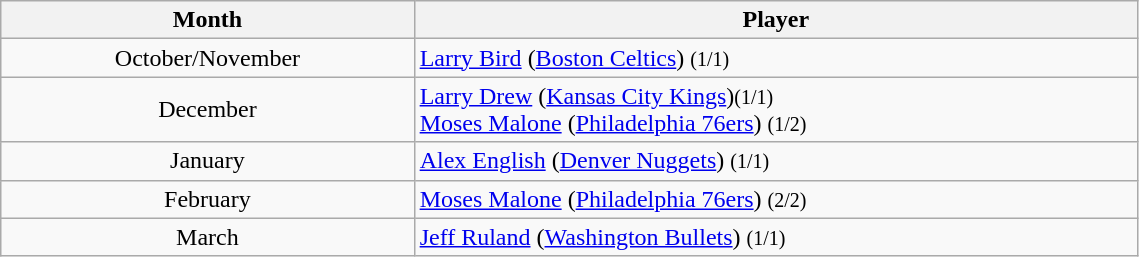<table class="wikitable" border="1">
<tr>
<th width=20%>Month</th>
<th width=35%>Player</th>
</tr>
<tr>
<td align=center>October/November</td>
<td><a href='#'>Larry Bird</a> (<a href='#'>Boston Celtics</a>) <small>(1/1)</small></td>
</tr>
<tr>
<td align=center>December</td>
<td><a href='#'>Larry Drew</a> (<a href='#'>Kansas City Kings</a>)<small>(1/1)</small><br><a href='#'>Moses Malone</a> (<a href='#'>Philadelphia 76ers</a>) <small>(1/2)</small></td>
</tr>
<tr>
<td align=center>January</td>
<td><a href='#'>Alex English</a> (<a href='#'>Denver Nuggets</a>) <small>(1/1)</small></td>
</tr>
<tr>
<td align=center>February</td>
<td><a href='#'>Moses Malone</a> (<a href='#'>Philadelphia 76ers</a>) <small>(2/2)</small></td>
</tr>
<tr>
<td align=center>March</td>
<td><a href='#'>Jeff Ruland</a> (<a href='#'>Washington Bullets</a>) <small>(1/1)</small></td>
</tr>
</table>
